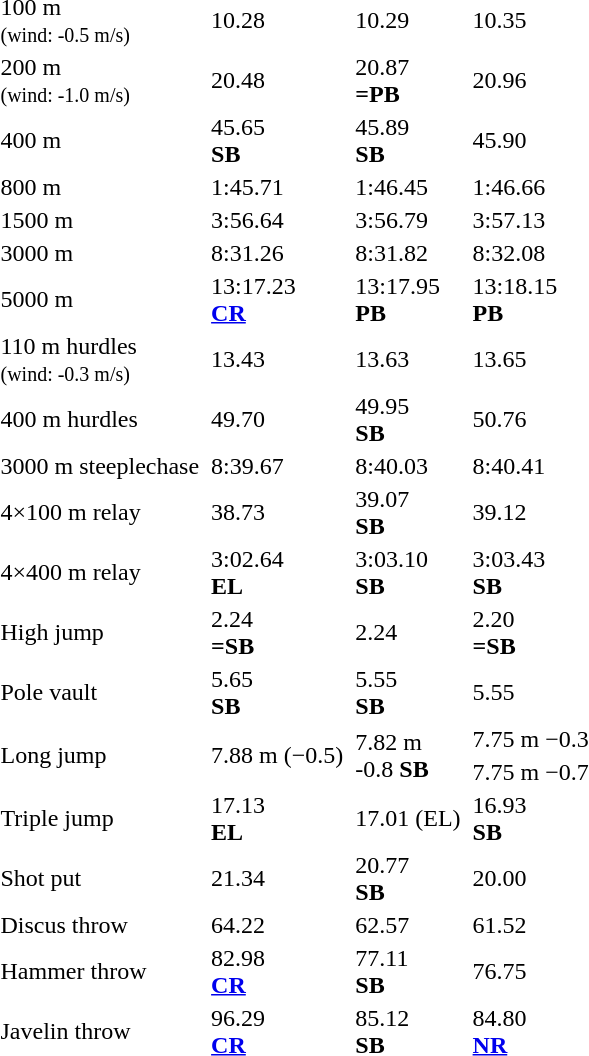<table>
<tr>
<td>100 m<br><small>(wind: -0.5 m/s)</small></td>
<td></td>
<td>10.28</td>
<td></td>
<td>10.29</td>
<td></td>
<td>10.35</td>
</tr>
<tr>
<td>200 m<br><small>(wind: -1.0 m/s)</small></td>
<td></td>
<td>20.48</td>
<td></td>
<td>20.87<br><strong>=PB</strong></td>
<td></td>
<td>20.96</td>
</tr>
<tr>
<td>400 m</td>
<td></td>
<td>45.65<br><strong>SB</strong></td>
<td></td>
<td>45.89<br><strong>SB</strong></td>
<td></td>
<td>45.90</td>
</tr>
<tr>
<td>800 m<br></td>
<td></td>
<td>1:45.71</td>
<td></td>
<td>1:46.45</td>
<td></td>
<td>1:46.66</td>
</tr>
<tr>
<td>1500 m</td>
<td></td>
<td>3:56.64</td>
<td></td>
<td>3:56.79</td>
<td></td>
<td>3:57.13</td>
</tr>
<tr>
<td>3000 m</td>
<td></td>
<td>8:31.26</td>
<td></td>
<td>8:31.82</td>
<td></td>
<td>8:32.08</td>
</tr>
<tr>
<td>5000 m</td>
<td></td>
<td>13:17.23<br><strong><a href='#'>CR</a></strong></td>
<td></td>
<td>13:17.95<br><strong>PB</strong></td>
<td></td>
<td>13:18.15<br><strong>PB</strong></td>
</tr>
<tr>
<td>110 m hurdles <br><small>(wind: -0.3 m/s)</small></td>
<td></td>
<td>13.43</td>
<td></td>
<td>13.63</td>
<td></td>
<td>13.65</td>
</tr>
<tr>
<td>400 m hurdles</td>
<td></td>
<td>49.70</td>
<td></td>
<td>49.95<br><strong>SB</strong></td>
<td></td>
<td>50.76</td>
</tr>
<tr>
<td>3000 m steeplechase</td>
<td></td>
<td>8:39.67</td>
<td></td>
<td>8:40.03</td>
<td></td>
<td>8:40.41</td>
</tr>
<tr>
<td>4×100 m relay</td>
<td></td>
<td>38.73</td>
<td></td>
<td>39.07<br> <strong>SB</strong></td>
<td></td>
<td>39.12</td>
</tr>
<tr>
<td>4×400 m relay</td>
<td></td>
<td>3:02.64<br><strong>EL</strong></td>
<td></td>
<td>3:03.10 <br> <strong>SB</strong></td>
<td></td>
<td>3:03.43 <br> <strong>SB</strong></td>
</tr>
<tr>
<td>High jump</td>
<td></td>
<td>2.24<br><strong>=SB</strong></td>
<td></td>
<td>2.24</td>
<td></td>
<td>2.20<br><strong>=SB</strong></td>
</tr>
<tr>
<td>Pole vault</td>
<td></td>
<td>5.65<br><strong>SB</strong></td>
<td></td>
<td>5.55<br><strong>SB</strong></td>
<td></td>
<td>5.55</td>
</tr>
<tr>
<td rowspan=2>Long jump</td>
<td rowspan=2></td>
<td rowspan=2>7.88 m (−0.5)</td>
<td rowspan=2></td>
<td rowspan=2>7.82 m<br>-0.8 <strong>SB</strong></td>
<td></td>
<td>7.75 m −0.3</td>
</tr>
<tr>
<td></td>
<td>7.75 m −0.7</td>
</tr>
<tr>
<td>Triple jump</td>
<td></td>
<td>17.13<br><strong>EL</strong></td>
<td></td>
<td>17.01 (EL)</td>
<td></td>
<td>16.93<br><strong>SB</strong></td>
</tr>
<tr>
<td>Shot put</td>
<td></td>
<td>21.34</td>
<td></td>
<td>20.77<br><strong>SB</strong></td>
<td></td>
<td>20.00</td>
</tr>
<tr>
<td>Discus throw</td>
<td></td>
<td>64.22</td>
<td></td>
<td>62.57</td>
<td></td>
<td>61.52</td>
</tr>
<tr>
<td>Hammer throw</td>
<td></td>
<td>82.98<br><strong><a href='#'>CR</a></strong></td>
<td></td>
<td>77.11<br><strong>SB</strong></td>
<td></td>
<td>76.75</td>
</tr>
<tr>
<td>Javelin throw</td>
<td></td>
<td>96.29<br><strong><a href='#'>CR</a></strong></td>
<td></td>
<td>85.12<br><strong>SB</strong></td>
<td></td>
<td>84.80<br><strong><a href='#'>NR</a></strong></td>
</tr>
</table>
